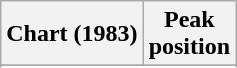<table class="wikitable sortable plainrowheaders">
<tr>
<th scope="col">Chart (1983)</th>
<th scope="col">Peak<br>position</th>
</tr>
<tr>
</tr>
<tr>
</tr>
<tr>
</tr>
</table>
